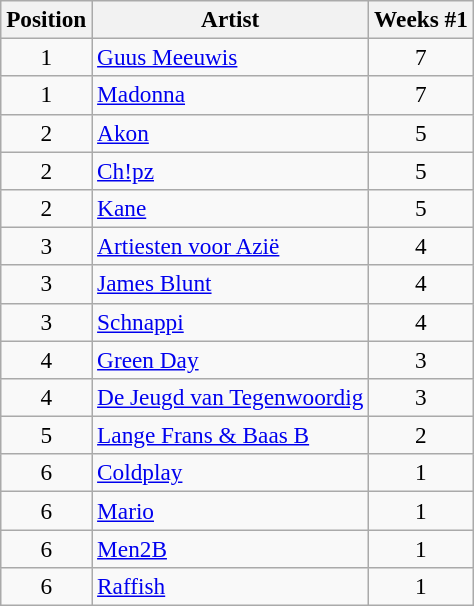<table class="wikitable sortable" style="font-size:97%;">
<tr>
<th>Position</th>
<th>Artist</th>
<th>Weeks #1</th>
</tr>
<tr>
<td align="center">1</td>
<td><a href='#'>Guus Meeuwis</a></td>
<td align="center">7</td>
</tr>
<tr>
<td align="center">1</td>
<td><a href='#'>Madonna</a></td>
<td align="center">7</td>
</tr>
<tr>
<td align="center">2</td>
<td><a href='#'>Akon</a></td>
<td align="center">5</td>
</tr>
<tr>
<td align="center">2</td>
<td><a href='#'>Ch!pz</a></td>
<td align="center">5</td>
</tr>
<tr>
<td align="center">2</td>
<td><a href='#'>Kane</a></td>
<td align="center">5</td>
</tr>
<tr>
<td align="center">3</td>
<td><a href='#'>Artiesten voor Azië</a></td>
<td align="center">4</td>
</tr>
<tr>
<td align="center">3</td>
<td><a href='#'>James Blunt</a></td>
<td align="center">4</td>
</tr>
<tr>
<td align="center">3</td>
<td><a href='#'>Schnappi</a></td>
<td align="center">4</td>
</tr>
<tr>
<td align="center">4</td>
<td><a href='#'>Green Day</a></td>
<td align="center">3</td>
</tr>
<tr>
<td align="center">4</td>
<td><a href='#'>De Jeugd van Tegenwoordig</a></td>
<td align="center">3</td>
</tr>
<tr>
<td align="center">5</td>
<td><a href='#'>Lange Frans & Baas B</a></td>
<td align="center">2</td>
</tr>
<tr>
<td align="center">6</td>
<td><a href='#'>Coldplay</a></td>
<td align="center">1</td>
</tr>
<tr>
<td align="center">6</td>
<td><a href='#'>Mario</a></td>
<td align="center">1</td>
</tr>
<tr>
<td align="center">6</td>
<td><a href='#'>Men2B</a></td>
<td align="center">1</td>
</tr>
<tr>
<td align="center">6</td>
<td><a href='#'>Raffish</a></td>
<td align="center">1</td>
</tr>
</table>
